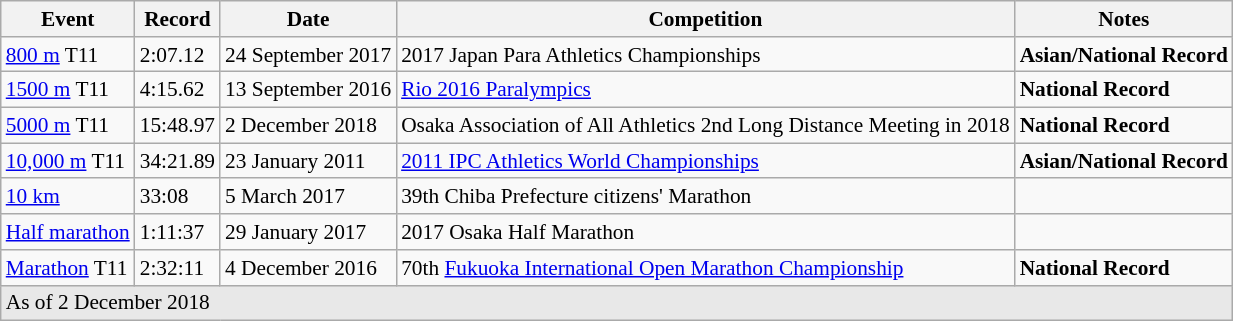<table class="wikitable" style="font-size:89%; text-align:left">
<tr>
<th>Event</th>
<th>Record</th>
<th>Date</th>
<th>Competition</th>
<th>Notes</th>
</tr>
<tr>
<td><a href='#'>800 m</a> T11</td>
<td>2:07.12</td>
<td>24 September 2017</td>
<td>2017 Japan Para Athletics Championships</td>
<td><strong>Asian/National Record</strong> </td>
</tr>
<tr>
<td><a href='#'>1500 m</a> T11</td>
<td>4:15.62</td>
<td>13 September 2016</td>
<td><a href='#'>Rio 2016 Paralympics</a></td>
<td><strong>National Record</strong> </td>
</tr>
<tr>
<td><a href='#'>5000 m</a> T11</td>
<td>15:48.97</td>
<td>2 December 2018</td>
<td>Osaka Association of All Athletics 2nd Long Distance Meeting in 2018</td>
<td><strong>National Record</strong> </td>
</tr>
<tr>
<td><a href='#'>10,000 m</a> T11</td>
<td>34:21.89</td>
<td>23 January 2011</td>
<td><a href='#'>2011 IPC Athletics World Championships</a></td>
<td><strong>Asian/National Record</strong> </td>
</tr>
<tr>
<td><a href='#'>10 km</a></td>
<td>33:08</td>
<td>5 March 2017</td>
<td>39th Chiba Prefecture citizens' Marathon</td>
<td></td>
</tr>
<tr>
<td><a href='#'>Half marathon</a></td>
<td>1:11:37</td>
<td>29 January 2017</td>
<td>2017 Osaka Half Marathon</td>
<td></td>
</tr>
<tr>
<td><a href='#'>Marathon</a> T11</td>
<td>2:32:11</td>
<td>4 December 2016</td>
<td>70th <a href='#'>Fukuoka International Open Marathon Championship</a></td>
<td><strong>National Record</strong> </td>
</tr>
<tr bgcolor= e8e8e8>
<td colspan=5>As of 2 December 2018</td>
</tr>
</table>
